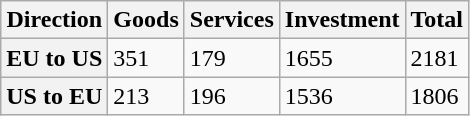<table class="wikitable">
<tr>
<th>Direction</th>
<th>Goods</th>
<th>Services</th>
<th>Investment</th>
<th>Total</th>
</tr>
<tr>
<th>EU to US</th>
<td>351</td>
<td>179</td>
<td>1655</td>
<td>2181</td>
</tr>
<tr>
<th>US to EU</th>
<td>213</td>
<td>196</td>
<td>1536</td>
<td>1806</td>
</tr>
</table>
